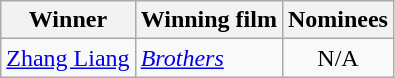<table class="wikitable">
<tr>
<th>Winner</th>
<th>Winning film</th>
<th>Nominees</th>
</tr>
<tr>
<td><a href='#'>Zhang Liang</a></td>
<td><em><a href='#'>Brothers</a></em></td>
<td align="center" valign="top">N/A</td>
</tr>
</table>
